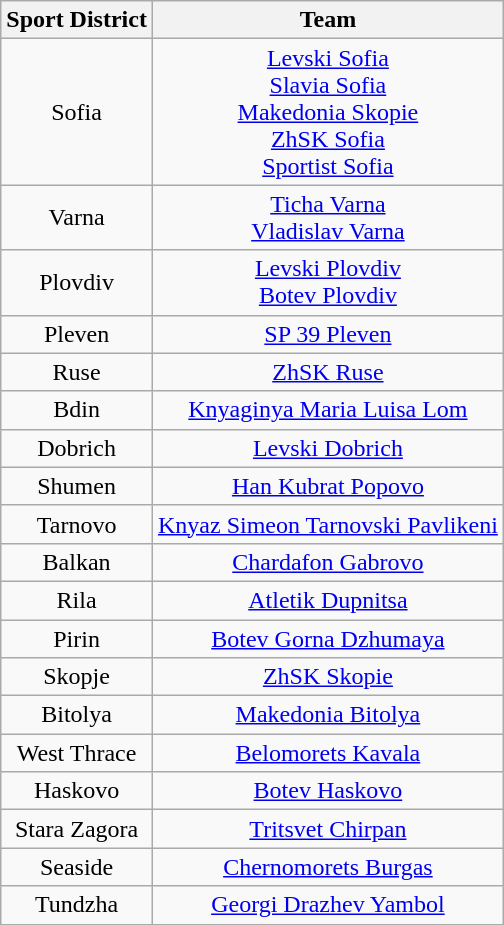<table class="wikitable" style="text-align: center;">
<tr>
<th>Sport District</th>
<th>Team</th>
</tr>
<tr>
<td>Sofia</td>
<td><a href='#'>Levski Sofia</a><br><a href='#'>Slavia Sofia</a><br><a href='#'>Makedonia Skopie</a><br><a href='#'>ZhSK Sofia</a><br><a href='#'>Sportist Sofia</a></td>
</tr>
<tr>
<td>Varna</td>
<td><a href='#'>Ticha Varna</a><br><a href='#'>Vladislav Varna</a></td>
</tr>
<tr>
<td>Plovdiv</td>
<td><a href='#'>Levski Plovdiv</a><br><a href='#'>Botev Plovdiv</a></td>
</tr>
<tr>
<td>Pleven</td>
<td><a href='#'>SP 39 Pleven</a></td>
</tr>
<tr>
<td>Ruse</td>
<td><a href='#'>ZhSK Ruse</a></td>
</tr>
<tr>
<td>Bdin</td>
<td><a href='#'>Knyaginya Maria Luisa Lom</a></td>
</tr>
<tr>
<td>Dobrich</td>
<td><a href='#'>Levski Dobrich</a></td>
</tr>
<tr>
<td>Shumen</td>
<td><a href='#'>Han Kubrat Popovo</a></td>
</tr>
<tr>
<td>Tarnovo</td>
<td><a href='#'>Knyaz Simeon Tarnovski Pavlikeni</a></td>
</tr>
<tr>
<td>Balkan</td>
<td><a href='#'>Chardafon Gabrovo</a></td>
</tr>
<tr>
<td>Rila</td>
<td><a href='#'>Atletik Dupnitsa</a></td>
</tr>
<tr>
<td>Pirin</td>
<td><a href='#'>Botev Gorna Dzhumaya</a></td>
</tr>
<tr>
<td>Skopje</td>
<td><a href='#'>ZhSK Skopie</a></td>
</tr>
<tr>
<td>Bitolya</td>
<td><a href='#'>Makedonia Bitolya</a></td>
</tr>
<tr>
<td>West Thrace</td>
<td><a href='#'>Belomorets Kavala</a></td>
</tr>
<tr>
<td>Haskovo</td>
<td><a href='#'>Botev Haskovo</a></td>
</tr>
<tr>
<td>Stara Zagora</td>
<td><a href='#'>Tritsvet Chirpan</a></td>
</tr>
<tr>
<td>Seaside</td>
<td><a href='#'>Chernomorets Burgas</a></td>
</tr>
<tr>
<td>Tundzha</td>
<td><a href='#'>Georgi Drazhev Yambol</a></td>
</tr>
</table>
